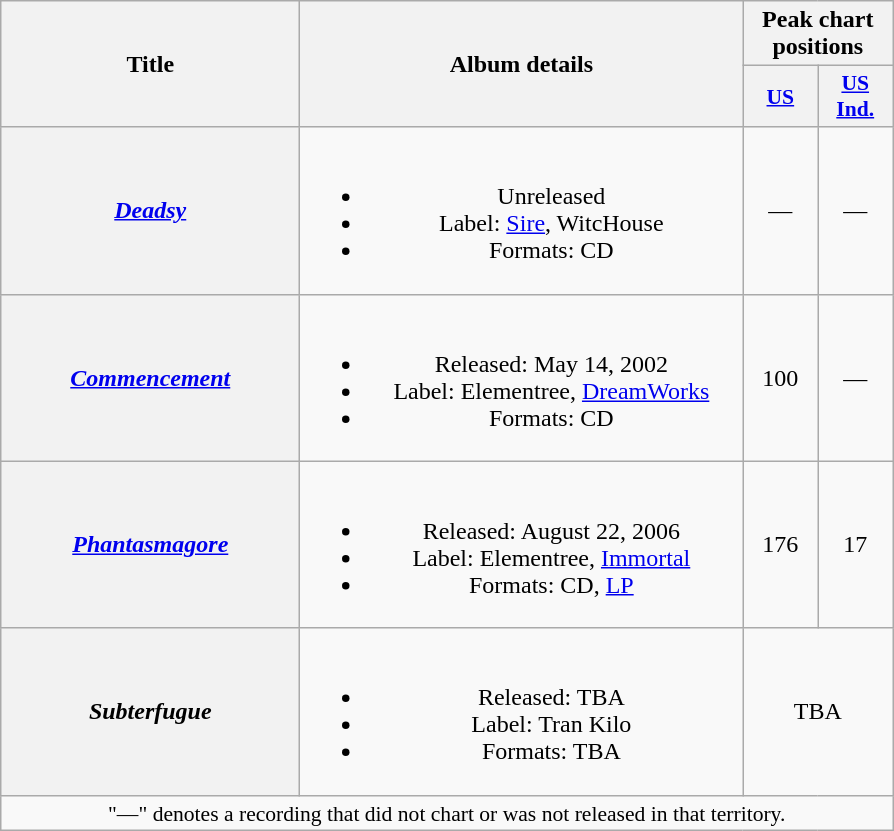<table class="wikitable plainrowheaders" style="text-align:center;">
<tr>
<th scope="col" rowspan="2" style="width:12em;">Title</th>
<th scope="col" rowspan="2" style="width:18em;">Album details</th>
<th scope="col" colspan="2">Peak chart positions</th>
</tr>
<tr>
<th scope="col" style="width:3em;font-size:90%;"><a href='#'>US</a><br></th>
<th scope="col" style="width:3em;font-size:90%;"><a href='#'>US<br>Ind.</a><br></th>
</tr>
<tr>
<th scope="row"><em><a href='#'>Deadsy</a></em></th>
<td><br><ul><li>Unreleased</li><li>Label: <a href='#'>Sire</a>, WitcHouse</li><li>Formats: CD</li></ul></td>
<td>—</td>
<td>—</td>
</tr>
<tr>
<th scope="row"><em><a href='#'>Commencement</a></em></th>
<td><br><ul><li>Released: May 14, 2002</li><li>Label: Elementree, <a href='#'>DreamWorks</a></li><li>Formats: CD</li></ul></td>
<td>100</td>
<td>—</td>
</tr>
<tr>
<th scope="row"><em><a href='#'>Phantasmagore</a></em></th>
<td><br><ul><li>Released: August 22, 2006</li><li>Label: Elementree, <a href='#'>Immortal</a></li><li>Formats: CD, <a href='#'>LP</a></li></ul></td>
<td>176</td>
<td>17</td>
</tr>
<tr>
<th scope="row"><em>Subterfugue</em></th>
<td><br><ul><li>Released: TBA</li><li>Label: Tran Kilo</li><li>Formats: TBA</li></ul></td>
<td colspan="2">TBA</td>
</tr>
<tr>
<td colspan="5" style="font-size:90%">"—" denotes a recording that did not chart or was not released in that territory.</td>
</tr>
</table>
